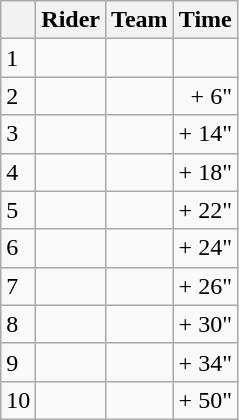<table class="wikitable">
<tr>
<th></th>
<th>Rider</th>
<th>Team</th>
<th>Time</th>
</tr>
<tr>
<td>1</td>
<td> </td>
<td></td>
<td style="text-align:right;"></td>
</tr>
<tr>
<td>2</td>
<td> </td>
<td></td>
<td style="text-align:right;">+ 6"</td>
</tr>
<tr>
<td>3</td>
<td></td>
<td></td>
<td style="text-align:right;">+ 14"</td>
</tr>
<tr>
<td>4</td>
<td></td>
<td></td>
<td style="text-align:right;">+ 18"</td>
</tr>
<tr>
<td>5</td>
<td></td>
<td></td>
<td style="text-align:right;">+ 22"</td>
</tr>
<tr>
<td>6</td>
<td></td>
<td></td>
<td style="text-align:right;">+ 24"</td>
</tr>
<tr>
<td>7</td>
<td></td>
<td></td>
<td style="text-align:right;">+ 26"</td>
</tr>
<tr>
<td>8</td>
<td></td>
<td></td>
<td style="text-align:right;">+ 30"</td>
</tr>
<tr>
<td>9</td>
<td></td>
<td></td>
<td style="text-align:right;">+ 34"</td>
</tr>
<tr>
<td>10</td>
<td></td>
<td></td>
<td style="text-align:right;">+ 50"</td>
</tr>
</table>
